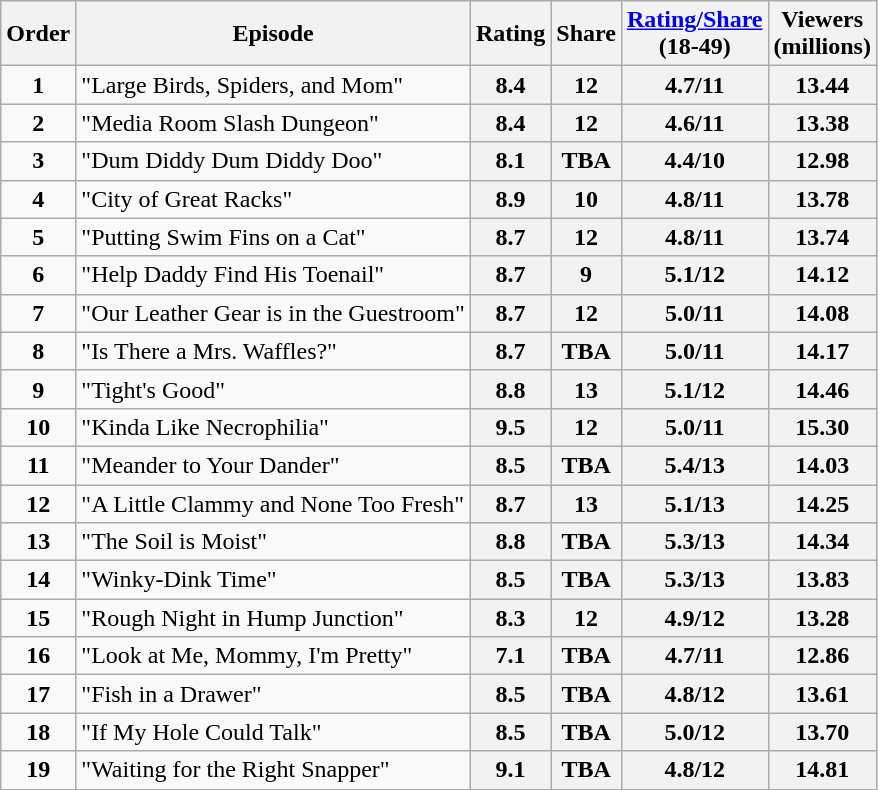<table class="wikitable sortable">
<tr>
<th>Order</th>
<th>Episode</th>
<th>Rating</th>
<th>Share</th>
<th><a href='#'>Rating/Share</a><br>(18-49)</th>
<th>Viewers<br>(millions)</th>
</tr>
<tr>
<td style="text-align:center"><strong>1</strong></td>
<td>"Large Birds, Spiders, and Mom"</td>
<th>8.4</th>
<th>12</th>
<th>4.7/11</th>
<th>13.44</th>
</tr>
<tr>
<td style="text-align:center"><strong>2</strong></td>
<td>"Media Room Slash Dungeon"</td>
<th>8.4</th>
<th>12</th>
<th>4.6/11</th>
<th>13.38</th>
</tr>
<tr>
<td style="text-align:center"><strong>3</strong></td>
<td>"Dum Diddy Dum Diddy Doo"</td>
<th>8.1</th>
<th>TBA</th>
<th>4.4/10</th>
<th>12.98</th>
</tr>
<tr>
<td style="text-align:center"><strong>4</strong></td>
<td>"City of Great Racks"</td>
<th>8.9</th>
<th>10</th>
<th>4.8/11</th>
<th>13.78</th>
</tr>
<tr>
<td style="text-align:center"><strong>5</strong></td>
<td>"Putting Swim Fins on a Cat"</td>
<th>8.7</th>
<th>12</th>
<th>4.8/11</th>
<th>13.74</th>
</tr>
<tr>
<td style="text-align:center"><strong>6</strong></td>
<td>"Help Daddy Find His Toenail"</td>
<th>8.7</th>
<th>9</th>
<th>5.1/12</th>
<th>14.12</th>
</tr>
<tr>
<td style="text-align:center"><strong>7</strong></td>
<td>"Our Leather Gear is in the Guestroom"</td>
<th>8.7</th>
<th>12</th>
<th>5.0/11</th>
<th>14.08</th>
</tr>
<tr>
<td style="text-align:center"><strong>8</strong></td>
<td>"Is There a Mrs. Waffles?"</td>
<th>8.7</th>
<th>TBA</th>
<th>5.0/11</th>
<th>14.17</th>
</tr>
<tr>
<td style="text-align:center"><strong>9</strong></td>
<td>"Tight's Good"</td>
<th>8.8</th>
<th>13</th>
<th>5.1/12</th>
<th>14.46</th>
</tr>
<tr>
<td style="text-align:center"><strong>10</strong></td>
<td>"Kinda Like Necrophilia"</td>
<th>9.5</th>
<th>12</th>
<th>5.0/11</th>
<th>15.30</th>
</tr>
<tr>
<td style="text-align:center"><strong>11</strong></td>
<td>"Meander to Your Dander"</td>
<th>8.5</th>
<th>TBA</th>
<th>5.4/13</th>
<th>14.03</th>
</tr>
<tr>
<td style="text-align:center"><strong>12</strong></td>
<td>"A Little Clammy and None Too Fresh"</td>
<th>8.7</th>
<th>13</th>
<th>5.1/13</th>
<th>14.25</th>
</tr>
<tr>
<td style="text-align:center"><strong>13</strong></td>
<td>"The Soil is Moist"</td>
<th>8.8</th>
<th>TBA</th>
<th>5.3/13</th>
<th>14.34</th>
</tr>
<tr>
<td style="text-align:center"><strong>14</strong></td>
<td>"Winky-Dink Time"</td>
<th>8.5</th>
<th>TBA</th>
<th>5.3/13</th>
<th>13.83</th>
</tr>
<tr>
<td style="text-align:center"><strong>15</strong></td>
<td>"Rough Night in Hump Junction"</td>
<th>8.3</th>
<th>12</th>
<th>4.9/12</th>
<th>13.28</th>
</tr>
<tr>
<td style="text-align:center"><strong>16</strong></td>
<td>"Look at Me, Mommy, I'm Pretty"</td>
<th>7.1</th>
<th>TBA</th>
<th>4.7/11</th>
<th>12.86</th>
</tr>
<tr>
<td style="text-align:center"><strong>17</strong></td>
<td>"Fish in a Drawer"</td>
<th>8.5</th>
<th>TBA</th>
<th>4.8/12</th>
<th>13.61</th>
</tr>
<tr>
<td style="text-align:center"><strong>18</strong></td>
<td>"If My Hole Could Talk"</td>
<th>8.5</th>
<th>TBA</th>
<th>5.0/12</th>
<th>13.70</th>
</tr>
<tr>
<td style="text-align:center"><strong>19</strong></td>
<td>"Waiting for the Right Snapper"</td>
<th>9.1</th>
<th>TBA</th>
<th>4.8/12</th>
<th>14.81</th>
</tr>
</table>
